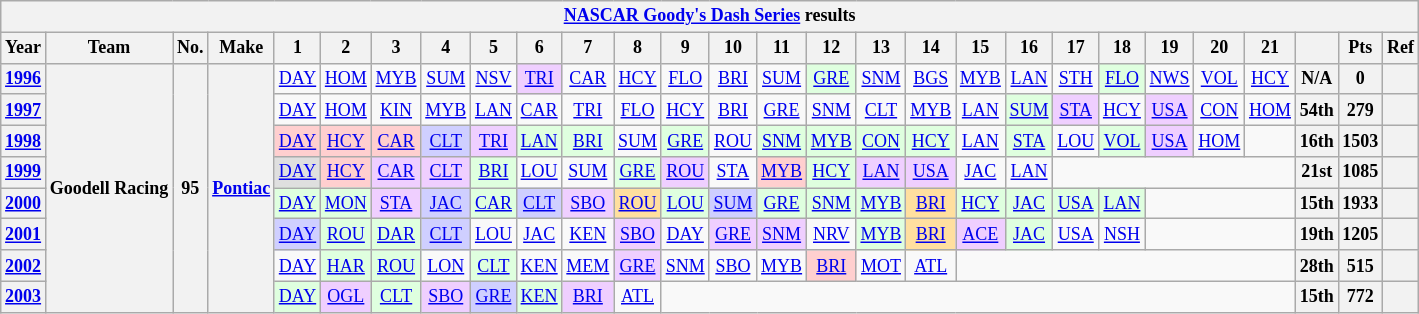<table class="wikitable" style="text-align:center; font-size:75%">
<tr>
<th colspan=32><a href='#'>NASCAR Goody's Dash Series</a> results</th>
</tr>
<tr>
<th>Year</th>
<th>Team</th>
<th>No.</th>
<th>Make</th>
<th>1</th>
<th>2</th>
<th>3</th>
<th>4</th>
<th>5</th>
<th>6</th>
<th>7</th>
<th>8</th>
<th>9</th>
<th>10</th>
<th>11</th>
<th>12</th>
<th>13</th>
<th>14</th>
<th>15</th>
<th>16</th>
<th>17</th>
<th>18</th>
<th>19</th>
<th>20</th>
<th>21</th>
<th></th>
<th>Pts</th>
<th>Ref</th>
</tr>
<tr>
<th><a href='#'>1996</a></th>
<th rowspan=8>Goodell Racing</th>
<th rowspan=8>95</th>
<th rowspan=8><a href='#'>Pontiac</a></th>
<td><a href='#'>DAY</a></td>
<td><a href='#'>HOM</a></td>
<td><a href='#'>MYB</a></td>
<td><a href='#'>SUM</a></td>
<td><a href='#'>NSV</a></td>
<td style="background:#EFCFFF;"><a href='#'>TRI</a><br></td>
<td><a href='#'>CAR</a></td>
<td><a href='#'>HCY</a></td>
<td><a href='#'>FLO</a></td>
<td><a href='#'>BRI</a></td>
<td><a href='#'>SUM</a></td>
<td style="background:#DFFFDF;"><a href='#'>GRE</a><br></td>
<td><a href='#'>SNM</a></td>
<td><a href='#'>BGS</a></td>
<td><a href='#'>MYB</a></td>
<td><a href='#'>LAN</a></td>
<td><a href='#'>STH</a></td>
<td style="background:#DFFFDF;"><a href='#'>FLO</a><br></td>
<td><a href='#'>NWS</a></td>
<td><a href='#'>VOL</a></td>
<td><a href='#'>HCY</a></td>
<th>N/A</th>
<th>0</th>
<th></th>
</tr>
<tr>
<th><a href='#'>1997</a></th>
<td><a href='#'>DAY</a></td>
<td><a href='#'>HOM</a></td>
<td><a href='#'>KIN</a></td>
<td><a href='#'>MYB</a></td>
<td><a href='#'>LAN</a></td>
<td><a href='#'>CAR</a></td>
<td><a href='#'>TRI</a></td>
<td><a href='#'>FLO</a></td>
<td><a href='#'>HCY</a></td>
<td><a href='#'>BRI</a></td>
<td><a href='#'>GRE</a></td>
<td><a href='#'>SNM</a></td>
<td><a href='#'>CLT</a></td>
<td><a href='#'>MYB</a></td>
<td><a href='#'>LAN</a></td>
<td style="background:#DFFFDF;"><a href='#'>SUM</a><br></td>
<td style="background:#EFCFFF;"><a href='#'>STA</a><br></td>
<td><a href='#'>HCY</a></td>
<td style="background:#EFCFFF;"><a href='#'>USA</a><br></td>
<td><a href='#'>CON</a></td>
<td><a href='#'>HOM</a></td>
<th>54th</th>
<th>279</th>
<th></th>
</tr>
<tr>
<th><a href='#'>1998</a></th>
<td style="background:#FFCFCF;"><a href='#'>DAY</a><br></td>
<td style="background:#FFCFCF;"><a href='#'>HCY</a><br></td>
<td style="background:#FFCFCF;"><a href='#'>CAR</a><br></td>
<td style="background:#CFCFFF;"><a href='#'>CLT</a><br></td>
<td style="background:#EFCFFF;"><a href='#'>TRI</a><br></td>
<td style="background:#DFFFDF;"><a href='#'>LAN</a><br></td>
<td style="background:#DFFFDF;"><a href='#'>BRI</a><br></td>
<td><a href='#'>SUM</a></td>
<td style="background:#DFFFDF;"><a href='#'>GRE</a><br></td>
<td><a href='#'>ROU</a></td>
<td style="background:#DFFFDF;"><a href='#'>SNM</a><br></td>
<td style="background:#DFFFDF;"><a href='#'>MYB</a><br></td>
<td style="background:#DFFFDF;"><a href='#'>CON</a><br></td>
<td style="background:#DFFFDF;"><a href='#'>HCY</a><br></td>
<td><a href='#'>LAN</a></td>
<td style="background:#DFFFDF;"><a href='#'>STA</a><br></td>
<td><a href='#'>LOU</a></td>
<td style="background:#DFFFDF;"><a href='#'>VOL</a><br></td>
<td style="background:#EFCFFF;"><a href='#'>USA</a><br></td>
<td><a href='#'>HOM</a></td>
<td></td>
<th>16th</th>
<th>1503</th>
<th></th>
</tr>
<tr>
<th><a href='#'>1999</a></th>
<td style="background:#DFDFDF;"><a href='#'>DAY</a><br></td>
<td style="background:#FFCFCF;"><a href='#'>HCY</a><br></td>
<td style="background:#EFCFFF;"><a href='#'>CAR</a><br></td>
<td style="background:#EFCFFF;"><a href='#'>CLT</a><br></td>
<td style="background:#DFFFDF;"><a href='#'>BRI</a><br></td>
<td><a href='#'>LOU</a></td>
<td><a href='#'>SUM</a></td>
<td style="background:#DFFFDF;"><a href='#'>GRE</a><br></td>
<td style="background:#EFCFFF;"><a href='#'>ROU</a><br></td>
<td><a href='#'>STA</a></td>
<td style="background:#FFCFCF;"><a href='#'>MYB</a><br></td>
<td style="background:#DFFFDF;"><a href='#'>HCY</a><br></td>
<td style="background:#EFCFFF;"><a href='#'>LAN</a><br></td>
<td style="background:#EFCFFF;"><a href='#'>USA</a><br></td>
<td><a href='#'>JAC</a></td>
<td><a href='#'>LAN</a></td>
<td colspan=5></td>
<th>21st</th>
<th>1085</th>
<th></th>
</tr>
<tr>
<th><a href='#'>2000</a></th>
<td style="background:#DFFFDF;"><a href='#'>DAY</a><br></td>
<td style="background:#DFFFDF;"><a href='#'>MON</a><br></td>
<td style="background:#EFCFFF;"><a href='#'>STA</a><br></td>
<td style="background:#CFCFFF;"><a href='#'>JAC</a><br></td>
<td style="background:#DFFFDF;"><a href='#'>CAR</a><br></td>
<td style="background:#CFCFFF;"><a href='#'>CLT</a><br></td>
<td style="background:#EFCFFF;"><a href='#'>SBO</a><br></td>
<td style="background:#FFDF9F;"><a href='#'>ROU</a><br></td>
<td style="background:#DFFFDF;"><a href='#'>LOU</a><br></td>
<td style="background:#CFCFFF;"><a href='#'>SUM</a><br></td>
<td style="background:#DFFFDF;"><a href='#'>GRE</a><br></td>
<td style="background:#DFFFDF;"><a href='#'>SNM</a><br></td>
<td style="background:#DFFFDF;"><a href='#'>MYB</a><br></td>
<td style="background:#FFDF9F;"><a href='#'>BRI</a><br></td>
<td style="background:#DFFFDF;"><a href='#'>HCY</a><br></td>
<td style="background:#DFFFDF;"><a href='#'>JAC</a><br></td>
<td style="background:#DFFFDF;"><a href='#'>USA</a><br></td>
<td style="background:#DFFFDF;"><a href='#'>LAN</a><br></td>
<td colspan=3></td>
<th>15th</th>
<th>1933</th>
<th></th>
</tr>
<tr>
<th><a href='#'>2001</a></th>
<td style="background:#CFCFFF;"><a href='#'>DAY</a><br></td>
<td style="background:#DFFFDF;"><a href='#'>ROU</a><br></td>
<td style="background:#DFFFDF;"><a href='#'>DAR</a><br></td>
<td style="background:#CFCFFF;"><a href='#'>CLT</a><br></td>
<td><a href='#'>LOU</a></td>
<td><a href='#'>JAC</a></td>
<td><a href='#'>KEN</a></td>
<td style="background:#EFCFFF;"><a href='#'>SBO</a><br></td>
<td><a href='#'>DAY</a></td>
<td style="background:#EFCFFF;"><a href='#'>GRE</a><br></td>
<td style="background:#EFCFFF;"><a href='#'>SNM</a><br></td>
<td><a href='#'>NRV</a></td>
<td style="background:#DFFFDF;"><a href='#'>MYB</a><br></td>
<td style="background:#FFDF9F;"><a href='#'>BRI</a><br></td>
<td style="background:#EFCFFF;"><a href='#'>ACE</a><br></td>
<td style="background:#DFFFDF;"><a href='#'>JAC</a><br></td>
<td><a href='#'>USA</a></td>
<td><a href='#'>NSH</a></td>
<td colspan=3></td>
<th>19th</th>
<th>1205</th>
<th></th>
</tr>
<tr>
<th><a href='#'>2002</a></th>
<td><a href='#'>DAY</a></td>
<td style="background:#DFFFDF;"><a href='#'>HAR</a><br></td>
<td style="background:#DFFFDF;"><a href='#'>ROU</a><br></td>
<td><a href='#'>LON</a></td>
<td style="background:#DFFFDF;"><a href='#'>CLT</a><br></td>
<td><a href='#'>KEN</a></td>
<td><a href='#'>MEM</a></td>
<td style="background:#EFCFFF;"><a href='#'>GRE</a><br></td>
<td><a href='#'>SNM</a></td>
<td><a href='#'>SBO</a></td>
<td><a href='#'>MYB</a></td>
<td style="background:#FFCFCF;"><a href='#'>BRI</a><br></td>
<td><a href='#'>MOT</a></td>
<td><a href='#'>ATL</a></td>
<td colspan=7></td>
<th>28th</th>
<th>515</th>
<th></th>
</tr>
<tr>
<th><a href='#'>2003</a></th>
<td style="background:#DFFFDF;"><a href='#'>DAY</a><br></td>
<td style="background:#EFCFFF;"><a href='#'>OGL</a><br></td>
<td style="background:#DFFFDF;"><a href='#'>CLT</a><br></td>
<td style="background:#EFCFFF;"><a href='#'>SBO</a><br></td>
<td style="background:#CFCFFF;"><a href='#'>GRE</a><br></td>
<td style="background:#DFFFDF;"><a href='#'>KEN</a><br></td>
<td style="background:#EFCFFF;"><a href='#'>BRI</a><br></td>
<td><a href='#'>ATL</a></td>
<td colspan=13></td>
<th>15th</th>
<th>772</th>
<th></th>
</tr>
</table>
